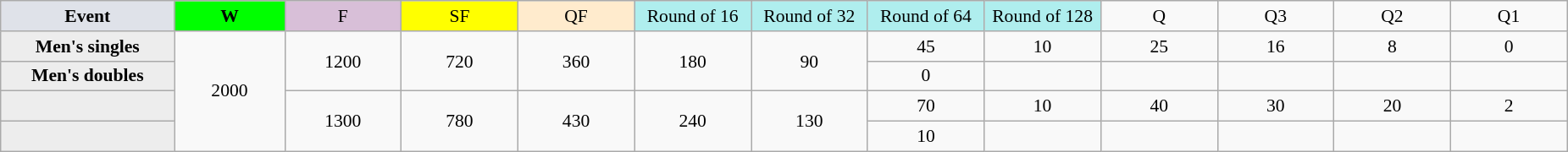<table class="wikitable" style="font-size:90%;text-align:center">
<tr>
<td style="width:130px; background:#dfe2e9;"><strong>Event</strong></td>
<td style="width:80px; background:lime;"><strong> W </strong></td>
<td style="width:85px; background:thistle;">F</td>
<td style="width:85px; background:#ff0;">SF</td>
<td style="width:85px; background:#ffebcd;">QF</td>
<td style="width:85px; background:#afeeee;">Round of 16</td>
<td style="width:85px; background:#afeeee;">Round of 32</td>
<td style="width:85px; background:#afeeee;">Round of 64</td>
<td style="width:85px; background:#afeeee;">Round of 128</td>
<td style="width:85px;">Q</td>
<td style="width:85px;">Q3</td>
<td style="width:85px;">Q2</td>
<td style="width:85px;">Q1</td>
</tr>
<tr>
<th style="background:#ededed;">Men's singles</th>
<td rowspan="4">2000</td>
<td rowspan="2">1200</td>
<td rowspan="2">720</td>
<td rowspan="2">360</td>
<td rowspan="2">180</td>
<td rowspan="2">90</td>
<td>45</td>
<td>10</td>
<td>25</td>
<td>16</td>
<td>8</td>
<td>0</td>
</tr>
<tr>
<th style="background:#ededed;">Men's doubles</th>
<td>0</td>
<td></td>
<td></td>
<td></td>
<td></td>
<td></td>
</tr>
<tr>
<th style="background:#ededed;"></th>
<td rowspan="2">1300</td>
<td rowspan="2">780</td>
<td rowspan="2">430</td>
<td rowspan="2">240</td>
<td rowspan="2">130</td>
<td>70</td>
<td>10</td>
<td>40</td>
<td>30</td>
<td>20</td>
<td>2</td>
</tr>
<tr>
<th style="background:#ededed;"></th>
<td>10</td>
<td></td>
<td></td>
<td></td>
<td></td>
<td></td>
</tr>
</table>
